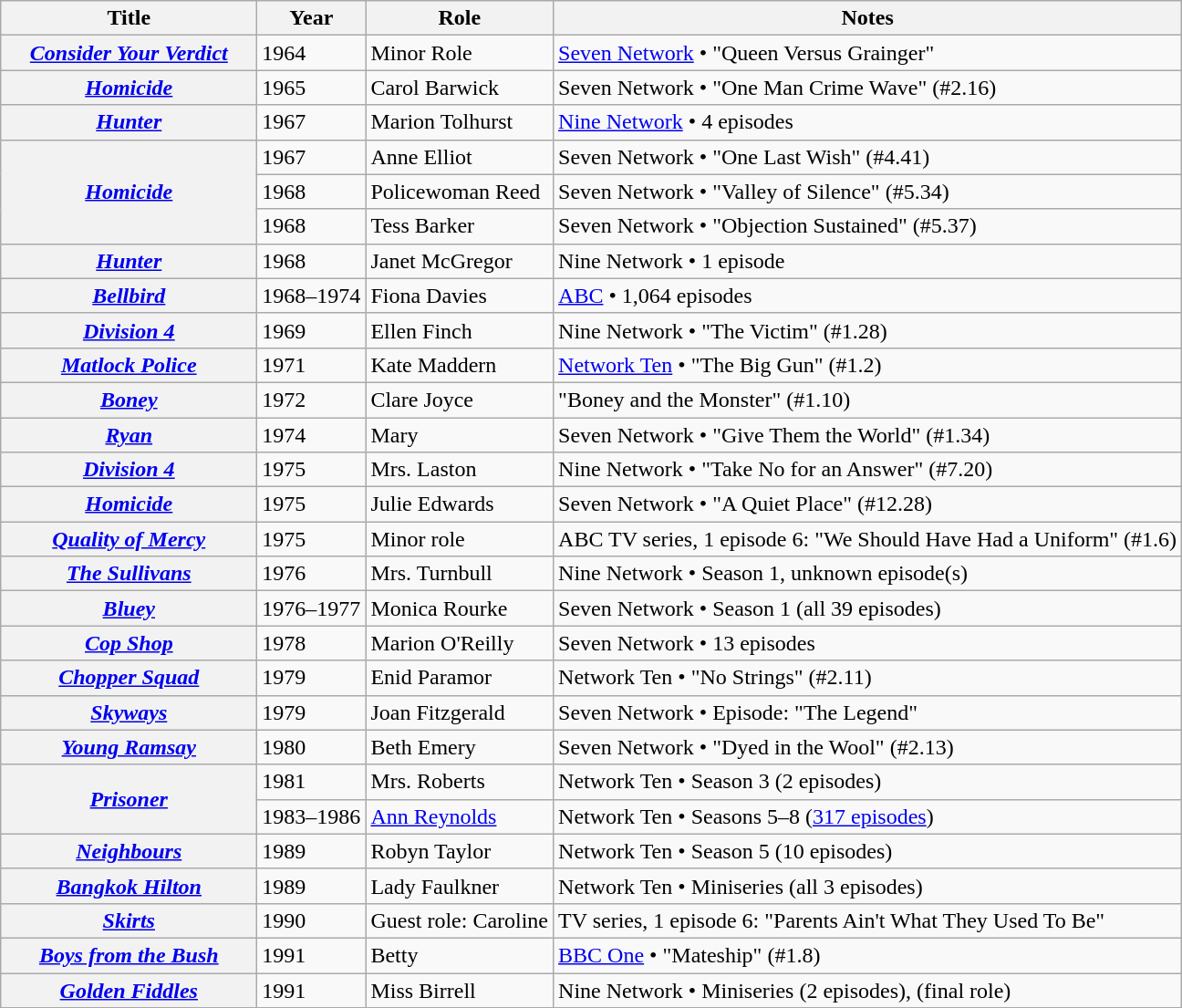<table class="wikitable plainrowheaders sortable">
<tr>
<th width="180" scope="col">Title</th>
<th scope="col">Year</th>
<th scope="col">Role</th>
<th scope="col">Notes</th>
</tr>
<tr>
<th scope="row"><em><a href='#'>Consider Your Verdict</a></em></th>
<td>1964</td>
<td>Minor Role</td>
<td><a href='#'>Seven Network</a> • "Queen Versus Grainger"</td>
</tr>
<tr>
<th scope="row"><em><a href='#'>Homicide</a></em></th>
<td>1965</td>
<td>Carol Barwick</td>
<td>Seven Network • "One Man Crime Wave" (#2.16)</td>
</tr>
<tr>
<th scope="row"><em><a href='#'>Hunter</a></em></th>
<td>1967</td>
<td>Marion Tolhurst</td>
<td><a href='#'>Nine Network</a> • 4 episodes</td>
</tr>
<tr>
<th scope="row" rowspan="3"><em><a href='#'>Homicide</a></em></th>
<td>1967</td>
<td>Anne Elliot</td>
<td>Seven Network • "One Last Wish" (#4.41)</td>
</tr>
<tr>
<td>1968</td>
<td>Policewoman Reed</td>
<td>Seven Network • "Valley of Silence" (#5.34)</td>
</tr>
<tr>
<td>1968</td>
<td>Tess Barker</td>
<td>Seven Network • "Objection Sustained" (#5.37)</td>
</tr>
<tr>
<th scope="row"><em><a href='#'>Hunter</a></em></th>
<td>1968</td>
<td>Janet McGregor</td>
<td>Nine Network • 1 episode</td>
</tr>
<tr>
<th scope="row"><em><a href='#'>Bellbird</a></em></th>
<td>1968–1974</td>
<td>Fiona Davies</td>
<td><a href='#'>ABC</a> • 1,064 episodes</td>
</tr>
<tr>
<th scope="row"><em><a href='#'>Division 4</a></em></th>
<td>1969</td>
<td>Ellen Finch</td>
<td>Nine Network • "The Victim" (#1.28)</td>
</tr>
<tr>
<th scope="row"><em><a href='#'>Matlock Police</a></em></th>
<td>1971</td>
<td>Kate Maddern</td>
<td><a href='#'>Network Ten</a> • "The Big Gun" (#1.2)</td>
</tr>
<tr>
<th scope="row"><em><a href='#'>Boney</a></em></th>
<td>1972</td>
<td>Clare Joyce</td>
<td>"Boney and the Monster" (#1.10)</td>
</tr>
<tr>
<th scope="row"><em><a href='#'>Ryan</a></em></th>
<td>1974</td>
<td>Mary</td>
<td>Seven Network • "Give Them the World" (#1.34)</td>
</tr>
<tr>
<th scope="row"><em><a href='#'>Division 4</a></em></th>
<td>1975</td>
<td>Mrs. Laston</td>
<td>Nine Network • "Take No for an Answer" (#7.20)</td>
</tr>
<tr>
<th scope="row"><em><a href='#'>Homicide</a></em></th>
<td>1975</td>
<td>Julie Edwards</td>
<td>Seven Network • "A Quiet Place" (#12.28)</td>
</tr>
<tr>
<th scope="row"><em><a href='#'>Quality of Mercy</a></em></th>
<td>1975</td>
<td>Minor role</td>
<td>ABC TV series, 1 episode 6: "We Should Have Had a Uniform" (#1.6)</td>
</tr>
<tr>
<th scope="row"><em><a href='#'>The Sullivans</a></em></th>
<td>1976</td>
<td>Mrs. Turnbull</td>
<td>Nine Network • Season 1, unknown episode(s)</td>
</tr>
<tr>
<th scope="row"><em><a href='#'>Bluey</a></em></th>
<td>1976–1977</td>
<td>Monica Rourke</td>
<td>Seven Network • Season 1 (all 39 episodes)</td>
</tr>
<tr>
<th scope="row"><em><a href='#'>Cop Shop</a></em></th>
<td>1978</td>
<td>Marion O'Reilly</td>
<td>Seven Network • 13 episodes</td>
</tr>
<tr>
<th scope="row"><em><a href='#'>Chopper Squad</a></em></th>
<td>1979</td>
<td>Enid Paramor</td>
<td>Network Ten • "No Strings" (#2.11)</td>
</tr>
<tr>
<th scope="row"><em><a href='#'>Skyways</a></em></th>
<td>1979</td>
<td>Joan Fitzgerald</td>
<td>Seven Network • Episode: "The Legend"</td>
</tr>
<tr>
<th scope="row"><em><a href='#'>Young Ramsay</a></em></th>
<td>1980</td>
<td>Beth Emery</td>
<td>Seven Network • "Dyed in the Wool" (#2.13)</td>
</tr>
<tr>
<th scope="row" rowspan="2"><em><a href='#'>Prisoner</a></em></th>
<td>1981</td>
<td>Mrs. Roberts</td>
<td>Network Ten • Season 3 (2 episodes)</td>
</tr>
<tr>
<td>1983–1986</td>
<td><a href='#'>Ann Reynolds</a></td>
<td>Network Ten • Seasons 5–8 (<a href='#'>317 episodes</a>)</td>
</tr>
<tr>
<th scope="row"><em><a href='#'>Neighbours</a></em></th>
<td>1989</td>
<td>Robyn Taylor</td>
<td>Network Ten • Season 5 (10 episodes)</td>
</tr>
<tr>
<th scope="row"><em><a href='#'>Bangkok Hilton</a></em></th>
<td>1989</td>
<td>Lady Faulkner</td>
<td>Network Ten • Miniseries (all 3 episodes)</td>
</tr>
<tr>
<th scope="row"><em><a href='#'>Skirts</a></em></th>
<td>1990</td>
<td>Guest role: Caroline</td>
<td>TV series, 1 episode 6: "Parents Ain't What They Used To Be"</td>
</tr>
<tr>
<th scope="row"><em><a href='#'>Boys from the Bush</a></em></th>
<td>1991</td>
<td>Betty</td>
<td><a href='#'>BBC One</a> • "Mateship" (#1.8)</td>
</tr>
<tr>
<th scope="row"><em><a href='#'>Golden Fiddles</a></em></th>
<td>1991</td>
<td>Miss Birrell</td>
<td>Nine Network • Miniseries (2 episodes), (final role)</td>
</tr>
</table>
